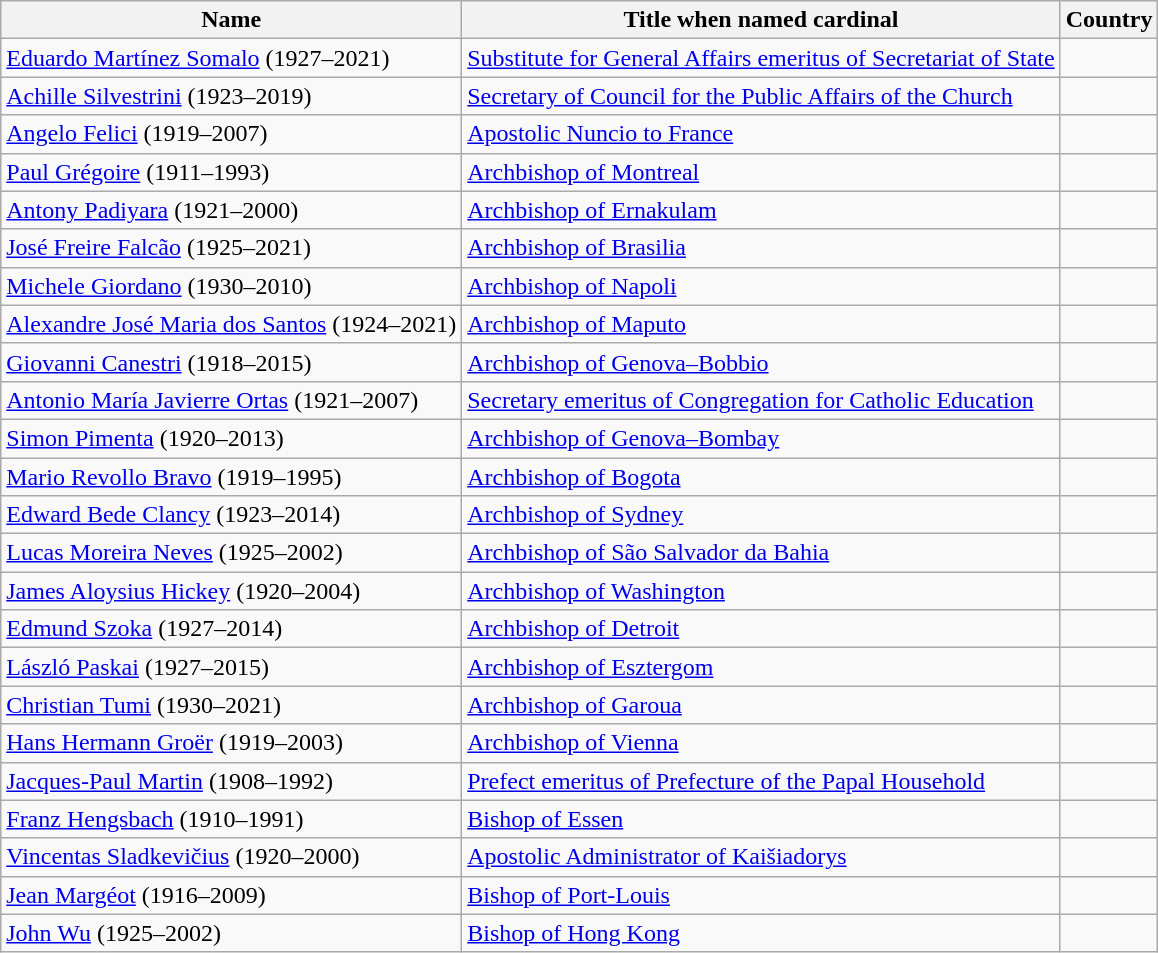<table class="wikitable sortable">
<tr>
<th>Name</th>
<th>Title when named cardinal</th>
<th>Country</th>
</tr>
<tr>
<td><a href='#'>Eduardo Martínez Somalo</a> (1927–2021)</td>
<td><a href='#'>Substitute for General Affairs emeritus of Secretariat of State</a></td>
<td></td>
</tr>
<tr>
<td><a href='#'>Achille Silvestrini</a> (1923–2019)</td>
<td><a href='#'>Secretary of Council for the Public Affairs of the Church</a></td>
<td></td>
</tr>
<tr>
<td><a href='#'>Angelo Felici</a> (1919–2007)</td>
<td><a href='#'>Apostolic Nuncio to France</a></td>
<td></td>
</tr>
<tr>
<td><a href='#'>Paul Grégoire</a> (1911–1993)</td>
<td><a href='#'>Archbishop of Montreal</a></td>
<td></td>
</tr>
<tr>
<td><a href='#'>Antony Padiyara</a> (1921–2000)</td>
<td><a href='#'>Archbishop of Ernakulam</a></td>
<td></td>
</tr>
<tr>
<td><a href='#'>José Freire Falcão</a> (1925–2021)</td>
<td><a href='#'>Archbishop of Brasilia</a></td>
<td></td>
</tr>
<tr>
<td><a href='#'>Michele Giordano</a> (1930–2010)</td>
<td><a href='#'>Archbishop of Napoli</a></td>
<td></td>
</tr>
<tr>
<td><a href='#'>Alexandre José Maria dos Santos</a> (1924–2021)</td>
<td><a href='#'>Archbishop of Maputo</a></td>
<td></td>
</tr>
<tr>
<td><a href='#'>Giovanni Canestri</a> (1918–2015)</td>
<td><a href='#'>Archbishop of Genova–Bobbio</a></td>
<td></td>
</tr>
<tr>
<td><a href='#'>Antonio María Javierre Ortas</a> (1921–2007)</td>
<td><a href='#'>Secretary emeritus of Congregation for Catholic Education</a></td>
<td></td>
</tr>
<tr>
<td><a href='#'>Simon Pimenta</a> (1920–2013)</td>
<td><a href='#'>Archbishop of Genova–Bombay</a></td>
<td></td>
</tr>
<tr>
<td><a href='#'>Mario Revollo Bravo</a> (1919–1995)</td>
<td><a href='#'>Archbishop of Bogota</a></td>
<td></td>
</tr>
<tr>
<td><a href='#'>Edward Bede Clancy</a> (1923–2014)</td>
<td><a href='#'>Archbishop of Sydney</a></td>
<td></td>
</tr>
<tr>
<td><a href='#'>Lucas Moreira Neves</a> (1925–2002)</td>
<td><a href='#'>Archbishop of São Salvador da Bahia</a></td>
<td></td>
</tr>
<tr>
<td><a href='#'>James Aloysius Hickey</a> (1920–2004)</td>
<td><a href='#'>Archbishop of Washington</a></td>
<td></td>
</tr>
<tr>
<td><a href='#'>Edmund Szoka</a> (1927–2014)</td>
<td><a href='#'>Archbishop of Detroit</a></td>
<td></td>
</tr>
<tr>
<td><a href='#'>László Paskai</a> (1927–2015)</td>
<td><a href='#'>Archbishop of Esztergom</a></td>
<td></td>
</tr>
<tr>
<td><a href='#'>Christian Tumi</a> (1930–2021)</td>
<td><a href='#'>Archbishop of Garoua</a></td>
<td></td>
</tr>
<tr>
<td><a href='#'>Hans Hermann Groër</a> (1919–2003)</td>
<td><a href='#'>Archbishop of Vienna</a></td>
<td></td>
</tr>
<tr>
<td><a href='#'>Jacques-Paul Martin</a> (1908–1992)</td>
<td><a href='#'>Prefect emeritus of Prefecture of the Papal Household</a></td>
<td></td>
</tr>
<tr>
<td><a href='#'>Franz Hengsbach</a> (1910–1991)</td>
<td><a href='#'>Bishop of Essen</a></td>
<td></td>
</tr>
<tr>
<td><a href='#'>Vincentas Sladkevičius</a> (1920–2000)</td>
<td><a href='#'>Apostolic Administrator of Kaišiadorys</a></td>
<td></td>
</tr>
<tr>
<td><a href='#'>Jean Margéot</a> (1916–2009)</td>
<td><a href='#'>Bishop of Port-Louis</a></td>
<td></td>
</tr>
<tr>
<td><a href='#'>John Wu</a> (1925–2002)</td>
<td><a href='#'>Bishop of Hong Kong</a></td>
<td></td>
</tr>
</table>
